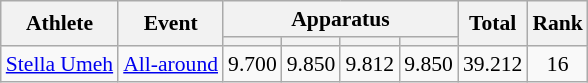<table class="wikitable" style="font-size:90%">
<tr>
<th rowspan=2>Athlete</th>
<th rowspan=2>Event</th>
<th colspan=4>Apparatus</th>
<th rowspan=2>Total</th>
<th rowspan=2>Rank</th>
</tr>
<tr style="font-size:95%">
<th></th>
<th></th>
<th></th>
<th></th>
</tr>
<tr align=center>
<td align=left><a href='#'>Stella Umeh</a></td>
<td align=left><a href='#'>All-around</a></td>
<td>9.700</td>
<td>9.850</td>
<td>9.812</td>
<td>9.850</td>
<td>39.212</td>
<td>16</td>
</tr>
</table>
